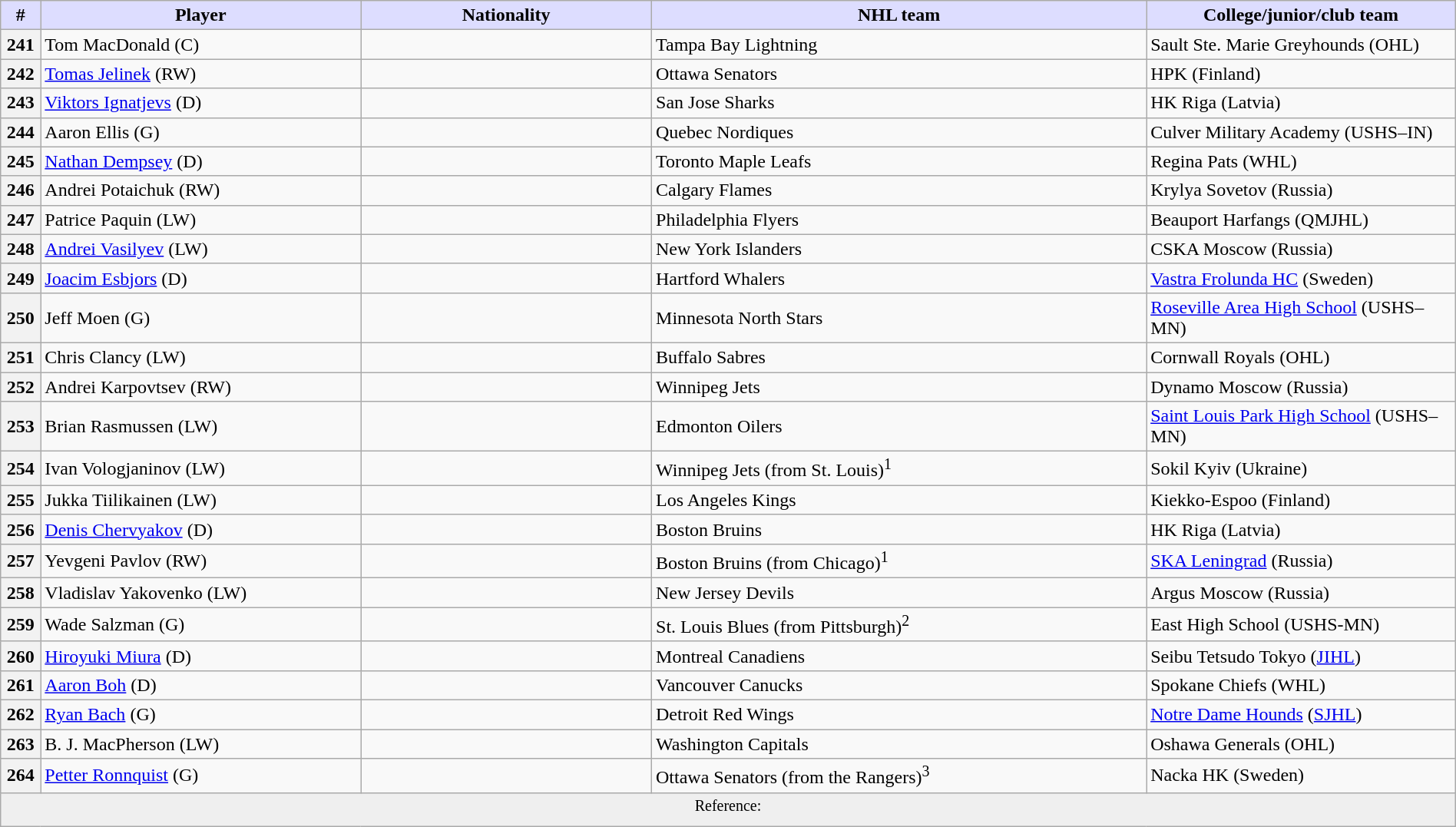<table class="wikitable" style="width: 100%">
<tr>
<th style="background:#ddf; width:2.75%;">#</th>
<th style="background:#ddf; width:22.0%;">Player</th>
<th style="background:#ddf; width:20.0%;">Nationality</th>
<th style="background:#ddf; width:34.0%;">NHL team</th>
<th style="background:#ddf; width:100.0%;">College/junior/club team</th>
</tr>
<tr>
<th>241</th>
<td>Tom MacDonald (C)</td>
<td></td>
<td>Tampa Bay Lightning</td>
<td>Sault Ste. Marie Greyhounds (OHL)</td>
</tr>
<tr>
<th>242</th>
<td><a href='#'>Tomas Jelinek</a> (RW)</td>
<td></td>
<td>Ottawa Senators</td>
<td>HPK (Finland)</td>
</tr>
<tr>
<th>243</th>
<td><a href='#'>Viktors Ignatjevs</a> (D)</td>
<td></td>
<td>San Jose Sharks</td>
<td>HK Riga (Latvia)</td>
</tr>
<tr>
<th>244</th>
<td>Aaron Ellis (G)</td>
<td></td>
<td>Quebec Nordiques</td>
<td>Culver Military Academy (USHS–IN)</td>
</tr>
<tr>
<th>245</th>
<td><a href='#'>Nathan Dempsey</a> (D)</td>
<td></td>
<td>Toronto Maple Leafs</td>
<td>Regina Pats (WHL)</td>
</tr>
<tr>
<th>246</th>
<td>Andrei Potaichuk (RW)</td>
<td></td>
<td>Calgary Flames</td>
<td>Krylya Sovetov (Russia)</td>
</tr>
<tr>
<th>247</th>
<td>Patrice Paquin (LW)</td>
<td></td>
<td>Philadelphia Flyers</td>
<td>Beauport Harfangs (QMJHL)</td>
</tr>
<tr>
<th>248</th>
<td><a href='#'>Andrei Vasilyev</a> (LW)</td>
<td></td>
<td>New York Islanders</td>
<td>CSKA Moscow (Russia)</td>
</tr>
<tr>
<th>249</th>
<td><a href='#'>Joacim Esbjors</a> (D)</td>
<td></td>
<td>Hartford Whalers</td>
<td><a href='#'>Vastra Frolunda HC</a> (Sweden)</td>
</tr>
<tr>
<th>250</th>
<td>Jeff Moen (G)</td>
<td></td>
<td>Minnesota North Stars</td>
<td><a href='#'>Roseville Area High School</a> (USHS–MN)</td>
</tr>
<tr>
<th>251</th>
<td>Chris Clancy (LW)</td>
<td></td>
<td>Buffalo Sabres</td>
<td>Cornwall Royals (OHL)</td>
</tr>
<tr>
<th>252</th>
<td>Andrei Karpovtsev (RW)</td>
<td></td>
<td>Winnipeg Jets</td>
<td>Dynamo Moscow (Russia)</td>
</tr>
<tr>
<th>253</th>
<td>Brian Rasmussen (LW)</td>
<td></td>
<td>Edmonton Oilers</td>
<td><a href='#'>Saint Louis Park High School</a> (USHS–MN)</td>
</tr>
<tr>
<th>254</th>
<td>Ivan Vologjaninov (LW)</td>
<td></td>
<td>Winnipeg Jets (from St. Louis)<sup>1</sup></td>
<td>Sokil Kyiv (Ukraine)</td>
</tr>
<tr>
<th>255</th>
<td>Jukka Tiilikainen (LW)</td>
<td></td>
<td>Los Angeles Kings</td>
<td>Kiekko-Espoo (Finland)</td>
</tr>
<tr>
<th>256</th>
<td><a href='#'>Denis Chervyakov</a> (D)</td>
<td></td>
<td>Boston Bruins</td>
<td>HK Riga (Latvia)</td>
</tr>
<tr>
<th>257</th>
<td>Yevgeni Pavlov (RW)</td>
<td></td>
<td>Boston Bruins (from Chicago)<sup>1</sup></td>
<td><a href='#'>SKA Leningrad</a> (Russia)</td>
</tr>
<tr>
<th>258</th>
<td>Vladislav Yakovenko (LW)</td>
<td></td>
<td>New Jersey Devils</td>
<td>Argus Moscow (Russia)</td>
</tr>
<tr>
<th>259</th>
<td>Wade Salzman (G)</td>
<td></td>
<td>St. Louis Blues (from Pittsburgh)<sup>2</sup></td>
<td>East High School (USHS-MN)</td>
</tr>
<tr>
<th>260</th>
<td><a href='#'>Hiroyuki Miura</a> (D)</td>
<td></td>
<td>Montreal Canadiens</td>
<td>Seibu Tetsudo Tokyo (<a href='#'>JIHL</a>)</td>
</tr>
<tr>
<th>261</th>
<td><a href='#'>Aaron Boh</a> (D)</td>
<td></td>
<td>Vancouver Canucks</td>
<td>Spokane Chiefs (WHL)</td>
</tr>
<tr>
<th>262</th>
<td><a href='#'>Ryan Bach</a> (G)</td>
<td></td>
<td>Detroit Red Wings</td>
<td><a href='#'>Notre Dame Hounds</a> (<a href='#'>SJHL</a>)</td>
</tr>
<tr>
<th>263</th>
<td>B. J. MacPherson (LW)</td>
<td></td>
<td>Washington Capitals</td>
<td>Oshawa Generals (OHL)</td>
</tr>
<tr>
<th>264</th>
<td><a href='#'>Petter Ronnquist</a> (G)</td>
<td></td>
<td>Ottawa Senators (from the Rangers)<sup>3</sup></td>
<td>Nacka HK (Sweden)</td>
</tr>
<tr>
<td align=center colspan="6" bgcolor="#efefef"><sup>Reference:  </sup></td>
</tr>
</table>
